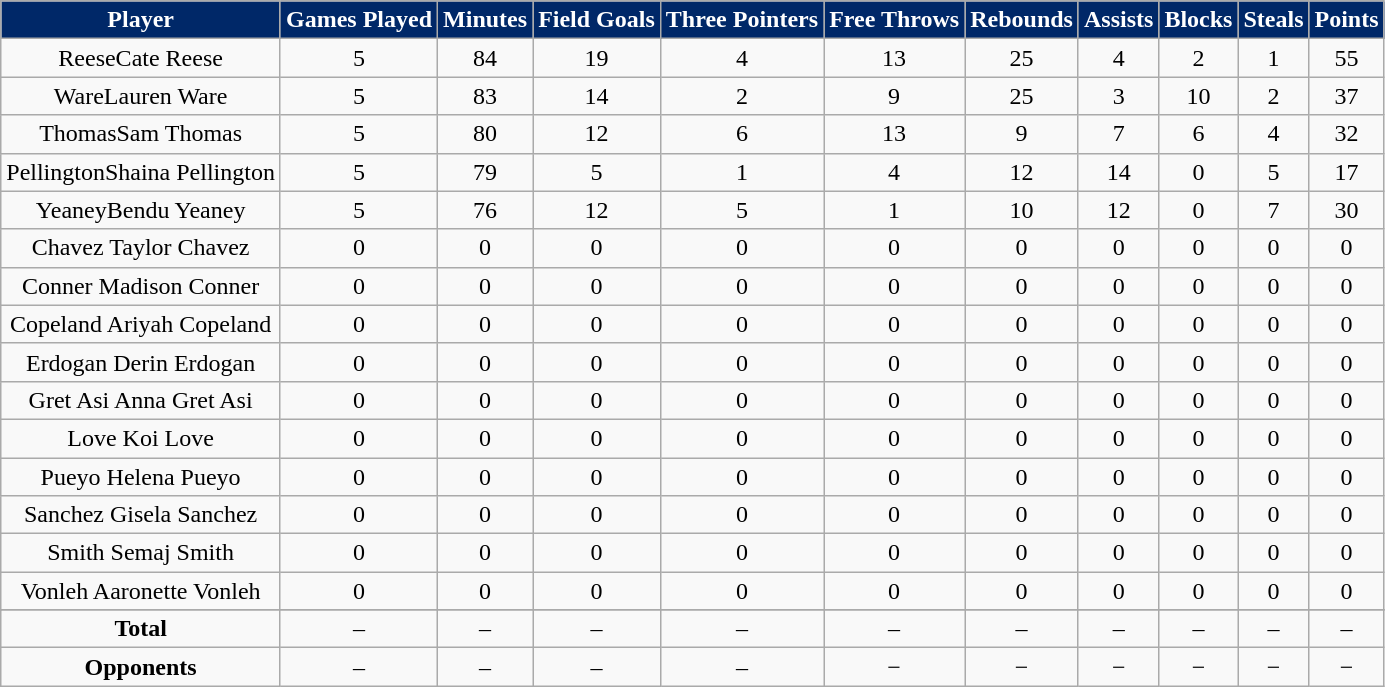<table class="wikitable sortable">
<tr align="center"  style="background:#002868;color:#FFFFFF;">
<td><strong>Player</strong></td>
<td><strong>Games Played</strong></td>
<td><strong>Minutes</strong></td>
<td><strong>Field Goals</strong></td>
<td><strong>Three Pointers</strong></td>
<td><strong>Free Throws</strong></td>
<td><strong>Rebounds</strong></td>
<td><strong>Assists</strong></td>
<td><strong>Blocks</strong></td>
<td><strong>Steals</strong></td>
<td><strong>Points</strong></td>
</tr>
<tr align="center" bgcolor="">
<td><span>Reese</span>Cate Reese</td>
<td>5</td>
<td>84</td>
<td>19</td>
<td>4</td>
<td>13</td>
<td>25</td>
<td>4</td>
<td>2</td>
<td>1</td>
<td>55</td>
</tr>
<tr align="center" bgcolor="">
<td><span>Ware</span>Lauren Ware</td>
<td>5</td>
<td>83</td>
<td>14</td>
<td>2</td>
<td>9</td>
<td>25</td>
<td>3</td>
<td>10</td>
<td>2</td>
<td>37</td>
</tr>
<tr align="center" bgcolor="">
<td><span>Thomas</span>Sam Thomas</td>
<td>5</td>
<td>80</td>
<td>12</td>
<td>6</td>
<td>13</td>
<td>9</td>
<td>7</td>
<td>6</td>
<td>4</td>
<td>32</td>
</tr>
<tr align="center" bgcolor="">
<td><span>Pellington</span>Shaina Pellington</td>
<td>5</td>
<td>79</td>
<td>5</td>
<td>1</td>
<td>4</td>
<td>12</td>
<td>14</td>
<td>0</td>
<td>5</td>
<td>17</td>
</tr>
<tr align="center" bgcolor="">
<td><span>Yeaney</span>Bendu Yeaney</td>
<td>5</td>
<td>76</td>
<td>12</td>
<td>5</td>
<td>1</td>
<td>10</td>
<td>12</td>
<td>0</td>
<td>7</td>
<td>30</td>
</tr>
<tr align="center" bgcolor="">
<td><span>Chavez</span> Taylor Chavez</td>
<td>0</td>
<td>0</td>
<td>0</td>
<td>0</td>
<td>0</td>
<td>0</td>
<td>0</td>
<td>0</td>
<td>0</td>
<td>0</td>
</tr>
<tr align="center" bgcolor="">
<td><span>Conner</span> Madison Conner</td>
<td>0</td>
<td>0</td>
<td>0</td>
<td>0</td>
<td>0</td>
<td>0</td>
<td>0</td>
<td>0</td>
<td>0</td>
<td>0</td>
</tr>
<tr align="center" bgcolor="">
<td><span>Copeland</span> Ariyah Copeland</td>
<td>0</td>
<td>0</td>
<td>0</td>
<td>0</td>
<td>0</td>
<td>0</td>
<td>0</td>
<td>0</td>
<td>0</td>
<td>0</td>
</tr>
<tr align="center" bgcolor="">
<td><span>Erdogan</span> Derin Erdogan</td>
<td>0</td>
<td>0</td>
<td>0</td>
<td>0</td>
<td>0</td>
<td>0</td>
<td>0</td>
<td>0</td>
<td>0</td>
<td>0</td>
</tr>
<tr align="center" bgcolor="">
<td><span> Gret Asi </span> Anna Gret Asi</td>
<td>0</td>
<td>0</td>
<td>0</td>
<td>0</td>
<td>0</td>
<td>0</td>
<td>0</td>
<td>0</td>
<td>0</td>
<td>0</td>
</tr>
<tr align="center" bgcolor="">
<td><span>Love</span> Koi Love</td>
<td>0</td>
<td>0</td>
<td>0</td>
<td>0</td>
<td>0</td>
<td>0</td>
<td>0</td>
<td>0</td>
<td>0</td>
<td>0</td>
</tr>
<tr align="center" bgcolor="">
<td><span>Pueyo</span> Helena Pueyo</td>
<td>0</td>
<td>0</td>
<td>0</td>
<td>0</td>
<td>0</td>
<td>0</td>
<td>0</td>
<td>0</td>
<td>0</td>
<td>0</td>
</tr>
<tr align="center" bgcolor="">
<td><span>Sanchez</span> Gisela Sanchez</td>
<td>0</td>
<td>0</td>
<td>0</td>
<td>0</td>
<td>0</td>
<td>0</td>
<td>0</td>
<td>0</td>
<td>0</td>
<td>0</td>
</tr>
<tr align="center" bgcolor="">
<td><span>Smith</span> Semaj Smith</td>
<td>0</td>
<td>0</td>
<td>0</td>
<td>0</td>
<td>0</td>
<td>0</td>
<td>0</td>
<td>0</td>
<td>0</td>
<td>0</td>
</tr>
<tr align="center" bgcolor="">
<td><span> Vonleh </span> Aaronette Vonleh</td>
<td>0</td>
<td>0</td>
<td>0</td>
<td>0</td>
<td>0</td>
<td>0</td>
<td>0</td>
<td>0</td>
<td>0</td>
<td>0</td>
</tr>
<tr>
</tr>
<tr class="sortbottom">
<td align="center" style=><strong>Total</strong></td>
<td align="center" style=>–</td>
<td align="center" style=>–</td>
<td align="center" style=>–</td>
<td align="center" style=>–</td>
<td align="center" style=>–</td>
<td align="center" style=>–</td>
<td align="center" style=>–</td>
<td align="center" style=>–</td>
<td align="center" style=>–</td>
<td align="center" style=>–</td>
</tr>
<tr class="sortbottom">
<td align="center"><strong>Opponents</strong></td>
<td align="center">–</td>
<td align="center">–</td>
<td align="center">–</td>
<td align="center">–</td>
<td align="center">−</td>
<td align="center">−</td>
<td align="center">−</td>
<td align="center">−</td>
<td align="center">−</td>
<td align="center">−</td>
</tr>
</table>
